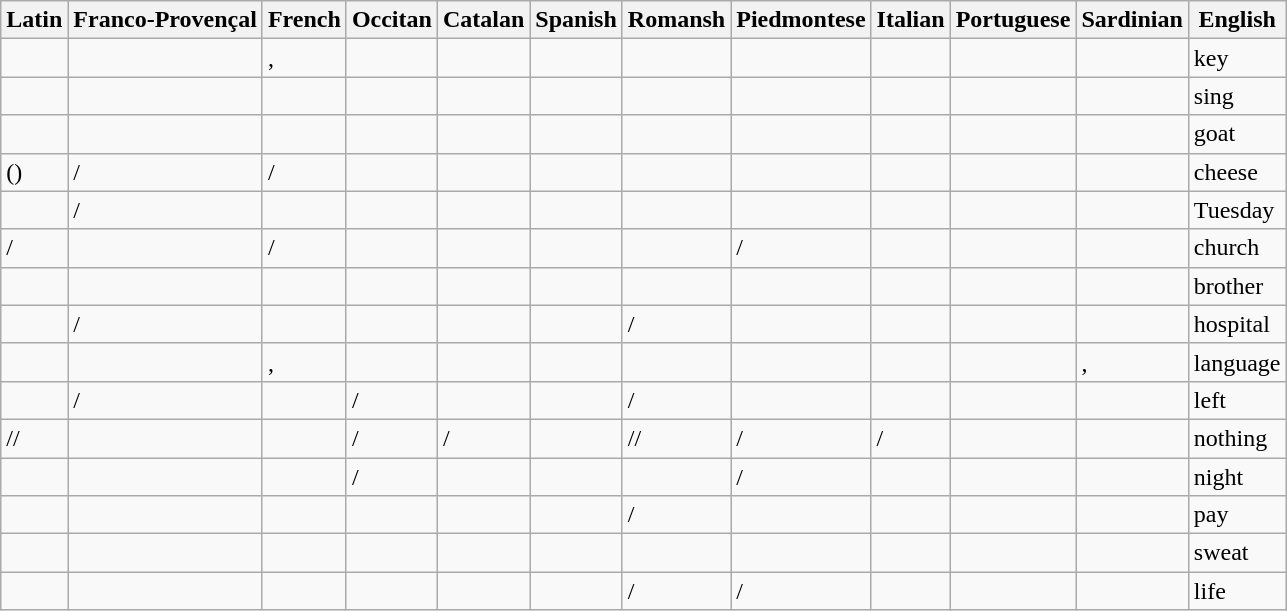<table class="wikitable sortable">
<tr style="background:#f9f9f9;">
<th>Latin</th>
<th>Franco-Provençal</th>
<th>French</th>
<th>Occitan</th>
<th>Catalan</th>
<th>Spanish</th>
<th>Romansh</th>
<th>Piedmontese</th>
<th>Italian</th>
<th>Portuguese</th>
<th>Sardinian</th>
<th>English</th>
</tr>
<tr>
<td></td>
<td></td>
<td>, </td>
<td></td>
<td></td>
<td></td>
<td></td>
<td></td>
<td></td>
<td></td>
<td></td>
<td>key</td>
</tr>
<tr>
<td></td>
<td></td>
<td></td>
<td></td>
<td></td>
<td></td>
<td></td>
<td></td>
<td></td>
<td></td>
<td></td>
<td>sing</td>
</tr>
<tr>
<td></td>
<td></td>
<td></td>
<td></td>
<td></td>
<td></td>
<td></td>
<td></td>
<td></td>
<td></td>
<td></td>
<td>goat</td>
</tr>
<tr>
<td> ()</td>
<td>/</td>
<td>/</td>
<td></td>
<td></td>
<td></td>
<td></td>
<td></td>
<td></td>
<td></td>
<td></td>
<td>cheese</td>
</tr>
<tr>
<td></td>
<td>/</td>
<td></td>
<td></td>
<td></td>
<td></td>
<td></td>
<td></td>
<td></td>
<td></td>
<td></td>
<td>Tuesday</td>
</tr>
<tr>
<td>/</td>
<td></td>
<td>/</td>
<td></td>
<td></td>
<td></td>
<td></td>
<td>/</td>
<td></td>
<td></td>
<td></td>
<td>church</td>
</tr>
<tr>
<td></td>
<td></td>
<td></td>
<td></td>
<td></td>
<td></td>
<td></td>
<td></td>
<td></td>
<td></td>
<td></td>
<td>brother</td>
</tr>
<tr>
<td></td>
<td>/</td>
<td></td>
<td></td>
<td></td>
<td></td>
<td>/</td>
<td></td>
<td></td>
<td></td>
<td></td>
<td>hospital</td>
</tr>
<tr>
<td></td>
<td></td>
<td>, </td>
<td></td>
<td></td>
<td></td>
<td></td>
<td></td>
<td></td>
<td></td>
<td>, </td>
<td>language</td>
</tr>
<tr>
<td></td>
<td>/</td>
<td></td>
<td>/</td>
<td></td>
<td></td>
<td>/</td>
<td></td>
<td></td>
<td></td>
<td></td>
<td>left</td>
</tr>
<tr>
<td>//</td>
<td></td>
<td></td>
<td>/</td>
<td>/</td>
<td></td>
<td>//</td>
<td>/</td>
<td>/</td>
<td></td>
<td></td>
<td>nothing</td>
</tr>
<tr>
<td></td>
<td></td>
<td></td>
<td>/</td>
<td></td>
<td></td>
<td></td>
<td>/</td>
<td></td>
<td></td>
<td></td>
<td>night</td>
</tr>
<tr>
<td></td>
<td></td>
<td></td>
<td></td>
<td></td>
<td></td>
<td>/</td>
<td></td>
<td></td>
<td></td>
<td></td>
<td>pay</td>
</tr>
<tr>
<td></td>
<td></td>
<td></td>
<td></td>
<td></td>
<td></td>
<td></td>
<td></td>
<td></td>
<td></td>
<td></td>
<td>sweat</td>
</tr>
<tr>
<td></td>
<td></td>
<td></td>
<td></td>
<td></td>
<td></td>
<td>/</td>
<td>/</td>
<td></td>
<td></td>
<td></td>
<td>life</td>
</tr>
</table>
